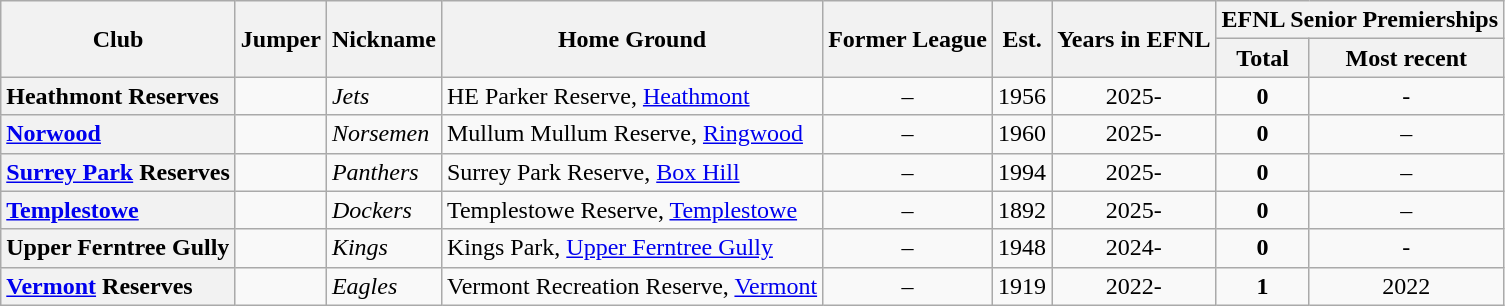<table class="wikitable sortable">
<tr>
<th rowspan="2">Club</th>
<th rowspan="2">Jumper</th>
<th rowspan="2">Nickname</th>
<th rowspan="2">Home Ground</th>
<th rowspan="2">Former League</th>
<th rowspan="2">Est.</th>
<th rowspan="2">Years in EFNL</th>
<th colspan="2">EFNL Senior Premierships</th>
</tr>
<tr>
<th>Total</th>
<th>Most recent</th>
</tr>
<tr>
<th style="text-align:left">Heathmont Reserves</th>
<td></td>
<td><em>Jets</em></td>
<td>HE Parker Reserve, <a href='#'>Heathmont</a></td>
<td align="center">–</td>
<td align="center">1956</td>
<td align="center">2025-</td>
<td align="center"><strong>0</strong></td>
<td align="center">-</td>
</tr>
<tr>
<th style="text-align:left"><a href='#'>Norwood</a></th>
<td></td>
<td><em>Norsemen</em></td>
<td>Mullum Mullum Reserve, <a href='#'>Ringwood</a></td>
<td align="center">–</td>
<td align="center">1960</td>
<td align="center">2025-</td>
<td align="center"><strong>0</strong></td>
<td align="center">–</td>
</tr>
<tr>
<th style="text-align:left"><a href='#'>Surrey Park</a> Reserves</th>
<td></td>
<td><em>Panthers</em></td>
<td>Surrey Park Reserve, <a href='#'>Box Hill</a></td>
<td align="center">–</td>
<td align="center">1994</td>
<td align="center">2025-</td>
<td align="center"><strong>0</strong></td>
<td align="center">–</td>
</tr>
<tr>
<th style="text-align:left"><a href='#'>Templestowe</a></th>
<td></td>
<td><em>Dockers</em></td>
<td>Templestowe Reserve, <a href='#'>Templestowe</a></td>
<td align="center">–</td>
<td align="center">1892</td>
<td align="center">2025-</td>
<td align="center"><strong>0</strong></td>
<td align="center">–</td>
</tr>
<tr>
<th style="text-align:left">Upper Ferntree Gully</th>
<td></td>
<td><em>Kings</em></td>
<td>Kings Park, <a href='#'>Upper Ferntree Gully</a></td>
<td align="center">–</td>
<td align="center">1948</td>
<td align="center">2024-</td>
<td align="center"><strong>0</strong></td>
<td align="center">-</td>
</tr>
<tr>
<th style="text-align:left"><a href='#'>Vermont</a> Reserves</th>
<td></td>
<td><em>Eagles</em></td>
<td>Vermont Recreation Reserve, <a href='#'>Vermont</a></td>
<td align="center">–</td>
<td align="center">1919</td>
<td align="center">2022-</td>
<td align="center"><strong>1</strong></td>
<td align="center">2022</td>
</tr>
</table>
